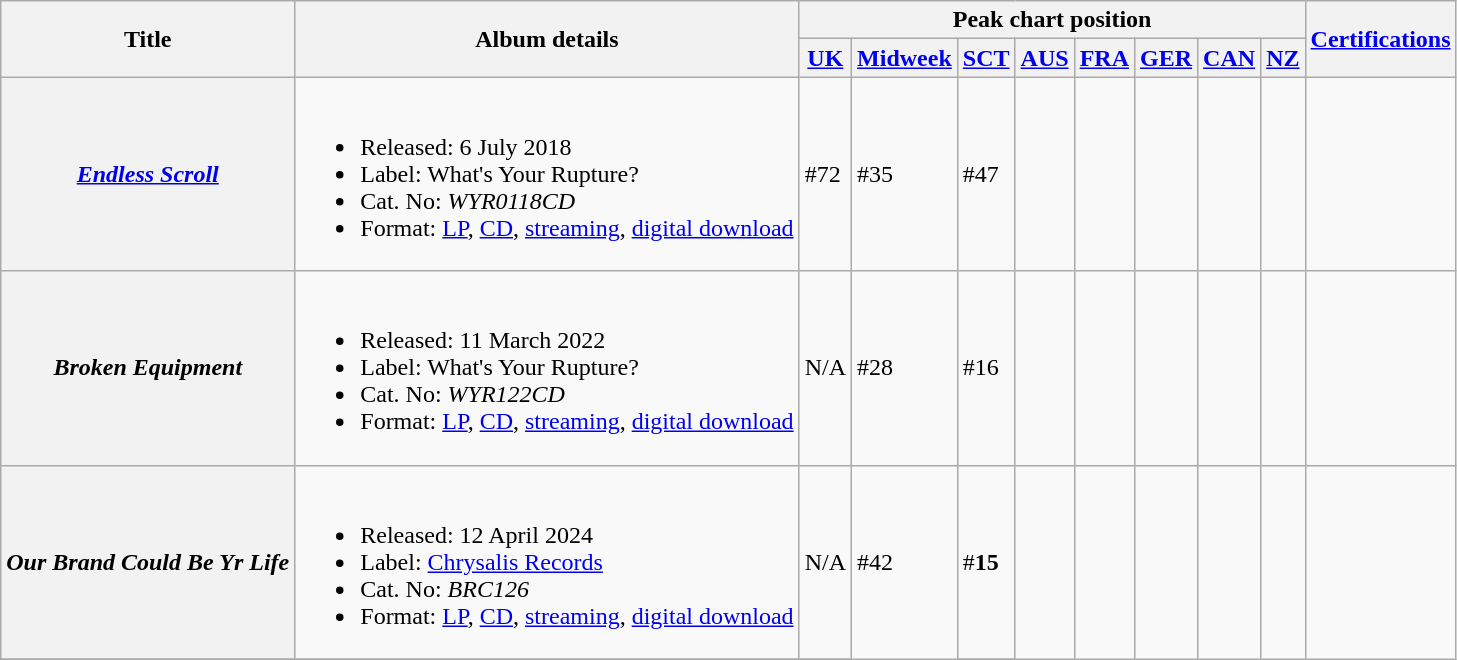<table class="wikitable">
<tr>
<th rowspan="2">Title</th>
<th rowspan="2">Album details</th>
<th colspan="8">Peak chart position</th>
<th rowspan="2"><a href='#'>Certifications</a></th>
</tr>
<tr>
<th><a href='#'>UK</a></th>
<th><a href='#'>Midweek</a></th>
<th><a href='#'>SCT</a></th>
<th><a href='#'>AUS</a></th>
<th><a href='#'>FRA</a></th>
<th><a href='#'>GER</a></th>
<th><a href='#'>CAN</a></th>
<th><a href='#'>NZ</a></th>
</tr>
<tr>
<th><em><a href='#'>Endless Scroll</a></em></th>
<td><br><ul><li>Released: 6 July 2018</li><li>Label: What's Your Rupture?</li><li>Cat. No: <em>WYR0118CD</em></li><li>Format: <a href='#'>LP</a>, <a href='#'>CD</a>, <a href='#'>streaming</a>, <a href='#'>digital download</a></li></ul></td>
<td>#72</td>
<td>#35</td>
<td>#47</td>
<td></td>
<td></td>
<td></td>
<td></td>
<td></td>
<td></td>
</tr>
<tr>
<th><em>Broken Equipment</em></th>
<td><br><ul><li>Released: 11 March 2022</li><li>Label: What's Your Rupture?</li><li>Cat. No: <em>WYR122CD</em></li><li>Format: <a href='#'>LP</a>, <a href='#'>CD</a>, <a href='#'>streaming</a>, <a href='#'>digital download</a></li></ul></td>
<td>N/A</td>
<td>#28</td>
<td>#16</td>
<td></td>
<td></td>
<td></td>
<td></td>
<td></td>
<td></td>
</tr>
<tr>
<th><em>Our Brand Could Be Yr Life</em></th>
<td><br><ul><li>Released: 12 April 2024</li><li>Label: <a href='#'>Chrysalis Records</a></li><li>Cat. No: <em>BRC126</em></li><li>Format: <a href='#'>LP</a>, <a href='#'>CD</a>, <a href='#'>streaming</a>, <a href='#'>digital download</a></li></ul></td>
<td>N/A</td>
<td rowspan="4">#42</td>
<td>#<strong>15</strong></td>
<td rowspan="4"></td>
<td rowspan="4"></td>
<td rowspan="4"></td>
<td rowspan="4"></td>
<td rowspan="4"></td>
<td rowspan="4"></td>
</tr>
<tr>
</tr>
<tr>
</tr>
<tr>
</tr>
</table>
